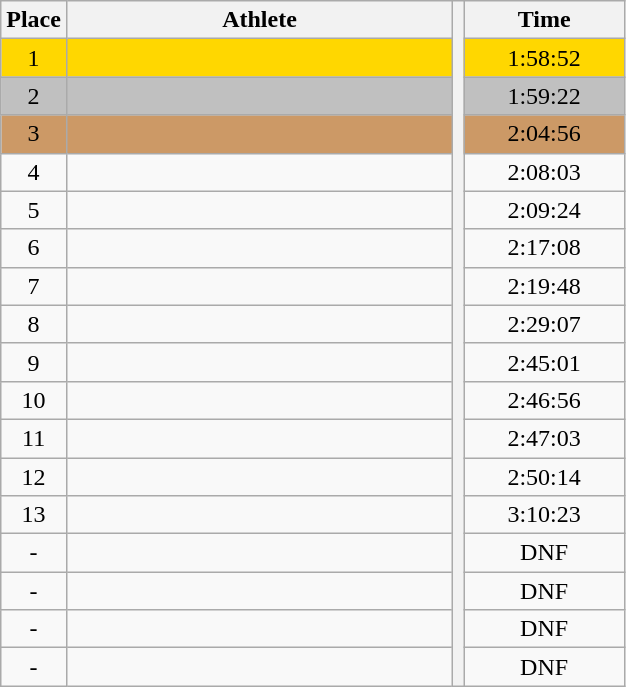<table class="wikitable" style="text-align:center">
<tr>
<th>Place</th>
<th width=250>Athlete</th>
<th rowspan=27></th>
<th width=100>Time</th>
</tr>
<tr bgcolor=gold>
<td>1</td>
<td align=left></td>
<td>1:58:52</td>
</tr>
<tr bgcolor=silver>
<td>2</td>
<td align=left></td>
<td>1:59:22</td>
</tr>
<tr bgcolor=cc9966>
<td>3</td>
<td align=left></td>
<td>2:04:56</td>
</tr>
<tr>
<td>4</td>
<td align=left></td>
<td>2:08:03</td>
</tr>
<tr>
<td>5</td>
<td align=left></td>
<td>2:09:24</td>
</tr>
<tr>
<td>6</td>
<td align=left></td>
<td>2:17:08</td>
</tr>
<tr>
<td>7</td>
<td align=left></td>
<td>2:19:48</td>
</tr>
<tr>
<td>8</td>
<td align=left></td>
<td>2:29:07</td>
</tr>
<tr>
<td>9</td>
<td align=left></td>
<td>2:45:01</td>
</tr>
<tr>
<td>10</td>
<td align=left></td>
<td>2:46:56</td>
</tr>
<tr>
<td>11</td>
<td align=left></td>
<td>2:47:03</td>
</tr>
<tr>
<td>12</td>
<td align=left></td>
<td>2:50:14</td>
</tr>
<tr>
<td>13</td>
<td align=left></td>
<td>3:10:23</td>
</tr>
<tr>
<td>-</td>
<td align=left></td>
<td>DNF</td>
</tr>
<tr>
<td>-</td>
<td align=left></td>
<td>DNF</td>
</tr>
<tr>
<td>-</td>
<td align=left></td>
<td>DNF</td>
</tr>
<tr>
<td>-</td>
<td align=left></td>
<td>DNF</td>
</tr>
</table>
